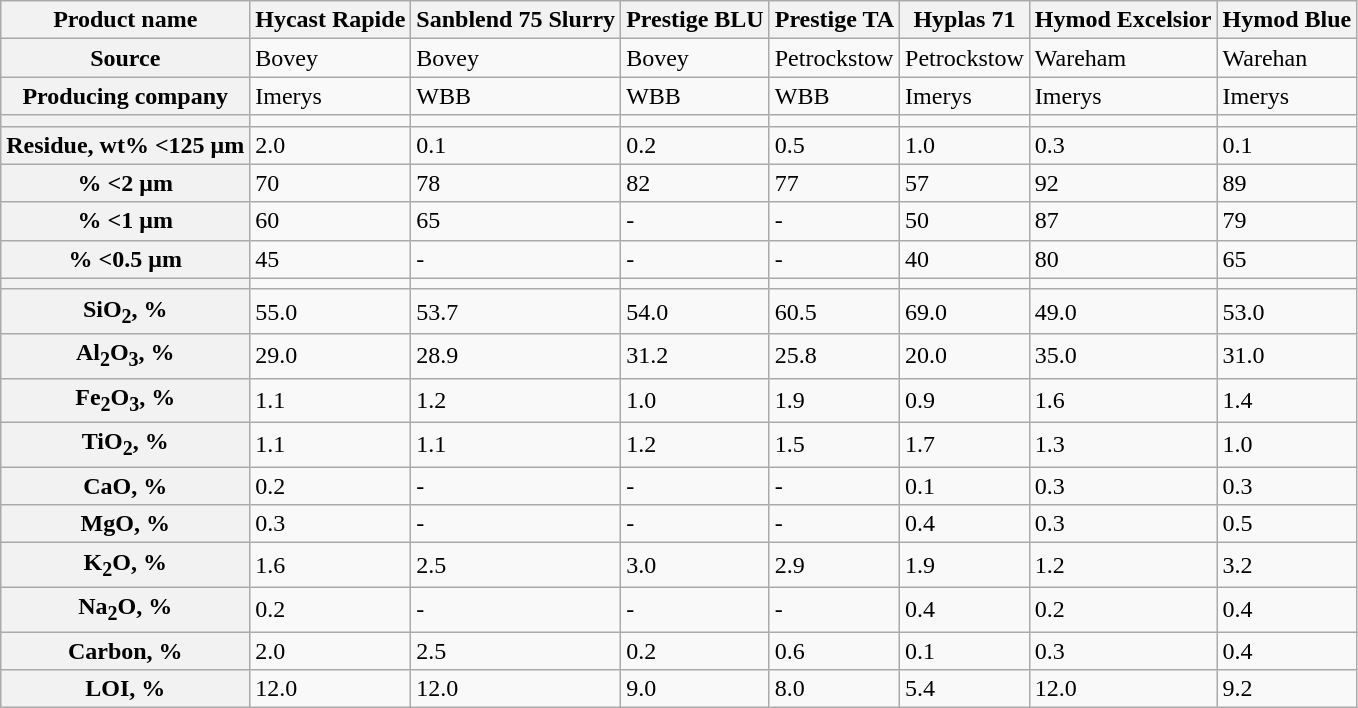<table class="wikitable collapsible">
<tr>
<th>Product name</th>
<th>Hycast Rapide</th>
<th>Sanblend 75 Slurry</th>
<th>Prestige BLU</th>
<th>Prestige TA</th>
<th>Hyplas 71</th>
<th>Hymod Excelsior</th>
<th>Hymod Blue</th>
</tr>
<tr>
<th>Source</th>
<td>Bovey</td>
<td>Bovey</td>
<td>Bovey</td>
<td>Petrockstow</td>
<td>Petrockstow</td>
<td>Wareham</td>
<td>Warehan</td>
</tr>
<tr>
<th>Producing company</th>
<td>Imerys</td>
<td>WBB</td>
<td>WBB</td>
<td>WBB</td>
<td>Imerys</td>
<td>Imerys</td>
<td>Imerys</td>
</tr>
<tr>
<th></th>
<td></td>
<td></td>
<td></td>
<td></td>
<td></td>
<td></td>
<td></td>
</tr>
<tr>
<th>Residue, wt% <125 μm</th>
<td>2.0</td>
<td>0.1</td>
<td>0.2</td>
<td>0.5</td>
<td>1.0</td>
<td>0.3</td>
<td>0.1</td>
</tr>
<tr>
<th>% <2 μm</th>
<td>70</td>
<td>78</td>
<td>82</td>
<td>77</td>
<td>57</td>
<td>92</td>
<td>89</td>
</tr>
<tr>
<th>% <1 μm</th>
<td>60</td>
<td>65</td>
<td>-</td>
<td>-</td>
<td>50</td>
<td>87</td>
<td>79</td>
</tr>
<tr>
<th>% <0.5 μm</th>
<td>45</td>
<td>-</td>
<td>-</td>
<td>-</td>
<td>40</td>
<td>80</td>
<td>65</td>
</tr>
<tr>
<th></th>
<td></td>
<td></td>
<td></td>
<td></td>
<td></td>
<td></td>
<td></td>
</tr>
<tr>
<th>SiO<sub>2</sub>, %</th>
<td>55.0</td>
<td>53.7</td>
<td>54.0</td>
<td>60.5</td>
<td>69.0</td>
<td>49.0</td>
<td>53.0</td>
</tr>
<tr>
<th>Al<sub>2</sub>O<sub>3</sub>, %</th>
<td>29.0</td>
<td>28.9</td>
<td>31.2</td>
<td>25.8</td>
<td>20.0</td>
<td>35.0</td>
<td>31.0</td>
</tr>
<tr>
<th>Fe<sub>2</sub>O<sub>3</sub>, %</th>
<td>1.1</td>
<td>1.2</td>
<td>1.0</td>
<td>1.9</td>
<td>0.9</td>
<td>1.6</td>
<td>1.4</td>
</tr>
<tr>
<th>TiO<sub>2</sub>, %</th>
<td>1.1</td>
<td>1.1</td>
<td>1.2</td>
<td>1.5</td>
<td>1.7</td>
<td>1.3</td>
<td>1.0</td>
</tr>
<tr>
<th>CaO, %</th>
<td>0.2</td>
<td>-</td>
<td>-</td>
<td>-</td>
<td>0.1</td>
<td>0.3</td>
<td>0.3</td>
</tr>
<tr>
<th>MgO, %</th>
<td>0.3</td>
<td>-</td>
<td>-</td>
<td>-</td>
<td>0.4</td>
<td>0.3</td>
<td>0.5</td>
</tr>
<tr>
<th>K<sub>2</sub>O, %</th>
<td>1.6</td>
<td>2.5</td>
<td>3.0</td>
<td>2.9</td>
<td>1.9</td>
<td>1.2</td>
<td>3.2</td>
</tr>
<tr>
<th>Na<sub>2</sub>O, %</th>
<td>0.2</td>
<td>-</td>
<td>-</td>
<td>-</td>
<td>0.4</td>
<td>0.2</td>
<td>0.4</td>
</tr>
<tr>
<th>Carbon, %</th>
<td>2.0</td>
<td>2.5</td>
<td>0.2</td>
<td>0.6</td>
<td>0.1</td>
<td>0.3</td>
<td>0.4</td>
</tr>
<tr>
<th>LOI, %</th>
<td>12.0</td>
<td>12.0</td>
<td>9.0</td>
<td>8.0</td>
<td>5.4</td>
<td>12.0</td>
<td>9.2</td>
</tr>
</table>
